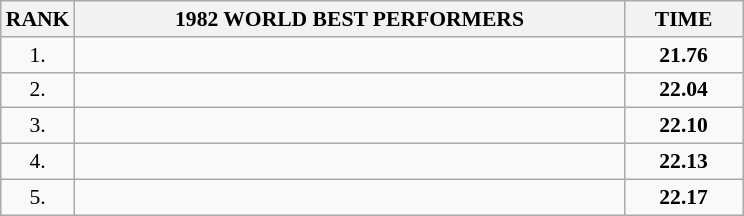<table class="wikitable" style="border-collapse: collapse; font-size: 90%;">
<tr>
<th>RANK</th>
<th align="center" style="width: 25em">1982 WORLD BEST PERFORMERS</th>
<th align="center" style="width: 5em">TIME</th>
</tr>
<tr>
<td align="center">1.</td>
<td></td>
<td align="center"><strong>21.76</strong></td>
</tr>
<tr>
<td align="center">2.</td>
<td></td>
<td align="center"><strong>22.04</strong></td>
</tr>
<tr>
<td align="center">3.</td>
<td></td>
<td align="center"><strong>22.10</strong></td>
</tr>
<tr>
<td align="center">4.</td>
<td></td>
<td align="center"><strong>22.13</strong></td>
</tr>
<tr>
<td align="center">5.</td>
<td></td>
<td align="center"><strong>22.17</strong></td>
</tr>
</table>
